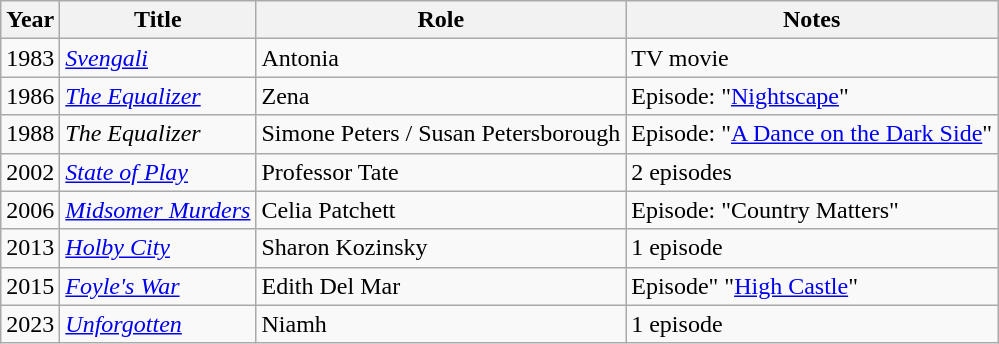<table class="wikitable sortable">
<tr>
<th>Year</th>
<th>Title</th>
<th>Role</th>
<th>Notes</th>
</tr>
<tr>
<td>1983</td>
<td><em><a href='#'>Svengali</a></em></td>
<td>Antonia</td>
<td>TV movie</td>
</tr>
<tr>
<td>1986</td>
<td><em><a href='#'>The Equalizer</a></em></td>
<td>Zena</td>
<td>Episode: "<a href='#'>Nightscape</a>"</td>
</tr>
<tr>
<td>1988</td>
<td><em>The Equalizer</em></td>
<td>Simone Peters / Susan Petersborough</td>
<td>Episode: "<a href='#'>A Dance on the Dark Side</a>"</td>
</tr>
<tr>
<td>2002</td>
<td><em><a href='#'>State of Play</a></em></td>
<td>Professor Tate</td>
<td>2 episodes</td>
</tr>
<tr>
<td>2006</td>
<td><em><a href='#'>Midsomer Murders</a></em></td>
<td>Celia Patchett</td>
<td>Episode: "Country Matters"</td>
</tr>
<tr>
<td>2013</td>
<td><em><a href='#'>Holby City</a></em></td>
<td>Sharon Kozinsky</td>
<td>1 episode</td>
</tr>
<tr>
<td>2015</td>
<td><em><a href='#'>Foyle's War</a></em></td>
<td>Edith Del Mar</td>
<td>Episode" "<a href='#'>High Castle</a>"</td>
</tr>
<tr>
<td>2023</td>
<td><em><a href='#'>Unforgotten</a></em></td>
<td>Niamh</td>
<td>1 episode</td>
</tr>
</table>
